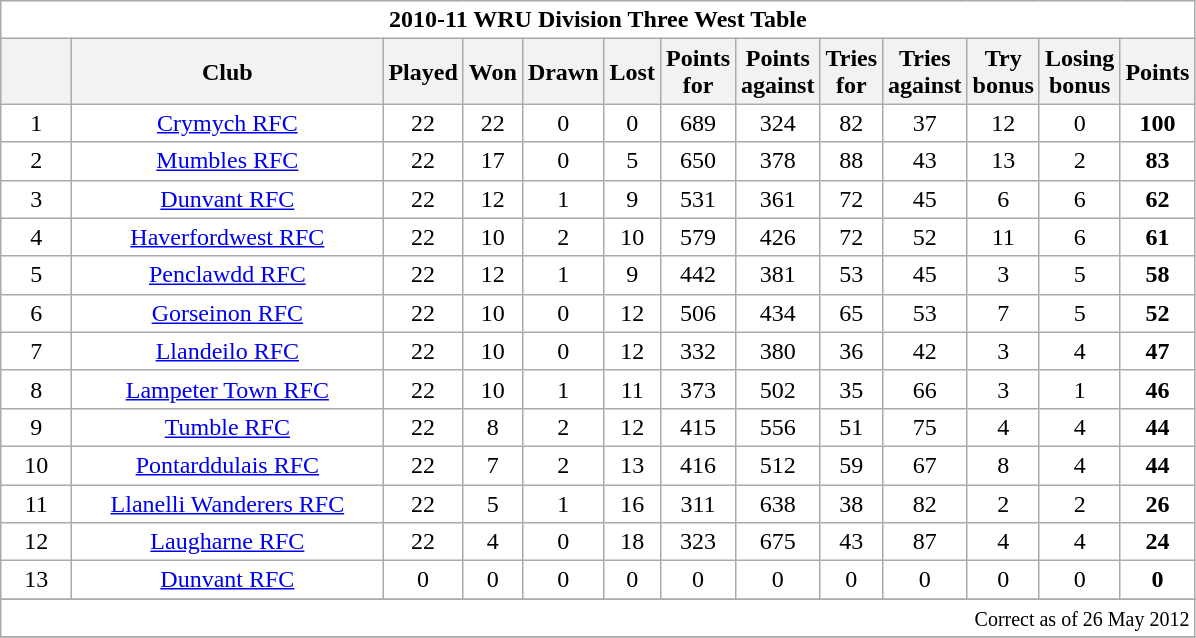<table class="wikitable" style="float:left; margin-right:15px; text-align: center;">
<tr>
<td colspan="13" bgcolor="#FFFFFF" cellpadding="0" cellspacing="0"><strong>2010-11 WRU Division Three West Table</strong></td>
</tr>
<tr>
<th bgcolor="#efefef" width="40"></th>
<th bgcolor="#efefef" width="200">Club</th>
<th bgcolor="#efefef" width="20">Played</th>
<th bgcolor="#efefef" width="20">Won</th>
<th bgcolor="#efefef" width="20">Drawn</th>
<th bgcolor="#efefef" width="20">Lost</th>
<th bgcolor="#efefef" width="20">Points for</th>
<th bgcolor="#efefef" width="20">Points against</th>
<th bgcolor="#efefef" width="20">Tries for</th>
<th bgcolor="#efefef" width="20">Tries against</th>
<th bgcolor="#efefef" width="20">Try bonus</th>
<th bgcolor="#efefef" width="20">Losing bonus</th>
<th bgcolor="#efefef" width="20">Points</th>
</tr>
<tr bgcolor=#ffffff align=center>
<td>1</td>
<td><a href='#'>Crymych RFC</a></td>
<td>22</td>
<td>22</td>
<td>0</td>
<td>0</td>
<td>689</td>
<td>324</td>
<td>82</td>
<td>37</td>
<td>12</td>
<td>0</td>
<td><strong> 100 </strong></td>
</tr>
<tr bgcolor=#ffffff align=center>
<td>2</td>
<td><a href='#'>Mumbles RFC</a></td>
<td>22</td>
<td>17</td>
<td>0</td>
<td>5</td>
<td>650</td>
<td>378</td>
<td>88</td>
<td>43</td>
<td>13</td>
<td>2</td>
<td><strong> 83 </strong></td>
</tr>
<tr bgcolor=#ffffff align=center>
<td>3</td>
<td><a href='#'>Dunvant RFC</a></td>
<td>22</td>
<td>12</td>
<td>1</td>
<td>9</td>
<td>531</td>
<td>361</td>
<td>72</td>
<td>45</td>
<td>6</td>
<td>6</td>
<td><strong> 62 </strong></td>
</tr>
<tr bgcolor=#ffffff align=center>
<td>4</td>
<td><a href='#'>Haverfordwest RFC</a></td>
<td>22</td>
<td>10</td>
<td>2</td>
<td>10</td>
<td>579</td>
<td>426</td>
<td>72</td>
<td>52</td>
<td>11</td>
<td>6</td>
<td><strong> 61 </strong></td>
</tr>
<tr bgcolor=#ffffff align=center>
<td>5</td>
<td><a href='#'>Penclawdd RFC</a></td>
<td>22</td>
<td>12</td>
<td>1</td>
<td>9</td>
<td>442</td>
<td>381</td>
<td>53</td>
<td>45</td>
<td>3</td>
<td>5</td>
<td><strong> 58 </strong></td>
</tr>
<tr bgcolor=#ffffff align=center>
<td>6</td>
<td><a href='#'>Gorseinon RFC</a></td>
<td>22</td>
<td>10</td>
<td>0</td>
<td>12</td>
<td>506</td>
<td>434</td>
<td>65</td>
<td>53</td>
<td>7</td>
<td>5</td>
<td><strong> 52 </strong></td>
</tr>
<tr bgcolor=#ffffff align=center>
<td>7</td>
<td><a href='#'>Llandeilo RFC</a></td>
<td>22</td>
<td>10</td>
<td>0</td>
<td>12</td>
<td>332</td>
<td>380</td>
<td>36</td>
<td>42</td>
<td>3</td>
<td>4</td>
<td><strong> 47 </strong></td>
</tr>
<tr bgcolor=#ffffff align=center>
<td>8</td>
<td><a href='#'>Lampeter Town RFC</a></td>
<td>22</td>
<td>10</td>
<td>1</td>
<td>11</td>
<td>373</td>
<td>502</td>
<td>35</td>
<td>66</td>
<td>3</td>
<td>1</td>
<td><strong> 46 </strong></td>
</tr>
<tr bgcolor=#ffffff align=center>
<td>9</td>
<td><a href='#'>Tumble RFC</a></td>
<td>22</td>
<td>8</td>
<td>2</td>
<td>12</td>
<td>415</td>
<td>556</td>
<td>51</td>
<td>75</td>
<td>4</td>
<td>4</td>
<td><strong> 44 </strong></td>
</tr>
<tr bgcolor=#ffffff align=center>
<td>10</td>
<td><a href='#'>Pontarddulais RFC</a></td>
<td>22</td>
<td>7</td>
<td>2</td>
<td>13</td>
<td>416</td>
<td>512</td>
<td>59</td>
<td>67</td>
<td>8</td>
<td>4</td>
<td><strong> 44 </strong></td>
</tr>
<tr bgcolor=#ffffff align=center>
<td>11</td>
<td><a href='#'>Llanelli Wanderers RFC</a></td>
<td>22</td>
<td>5</td>
<td>1</td>
<td>16</td>
<td>311</td>
<td>638</td>
<td>38</td>
<td>82</td>
<td>2</td>
<td>2</td>
<td><strong> 26 </strong></td>
</tr>
<tr bgcolor=#ffffff align=center>
<td>12</td>
<td><a href='#'>Laugharne RFC</a></td>
<td>22</td>
<td>4</td>
<td>0</td>
<td>18</td>
<td>323</td>
<td>675</td>
<td>43</td>
<td>87</td>
<td>4</td>
<td>4</td>
<td><strong> 24 </strong></td>
</tr>
<tr bgcolor=#ffffff align=center>
<td>13</td>
<td><a href='#'>Dunvant RFC</a></td>
<td>0</td>
<td>0</td>
<td>0</td>
<td>0</td>
<td>0</td>
<td>0</td>
<td>0</td>
<td>0</td>
<td>0</td>
<td>0</td>
<td><strong> 0 </strong></td>
</tr>
<tr bgcolor=#ffffff align=center>
</tr>
<tr>
<td colspan="13" align="right" bgcolor="#FFFFFF" cellpadding="0" cellspacing="0"><small>Correct as of 26 May 2012</small></td>
</tr>
<tr>
</tr>
</table>
